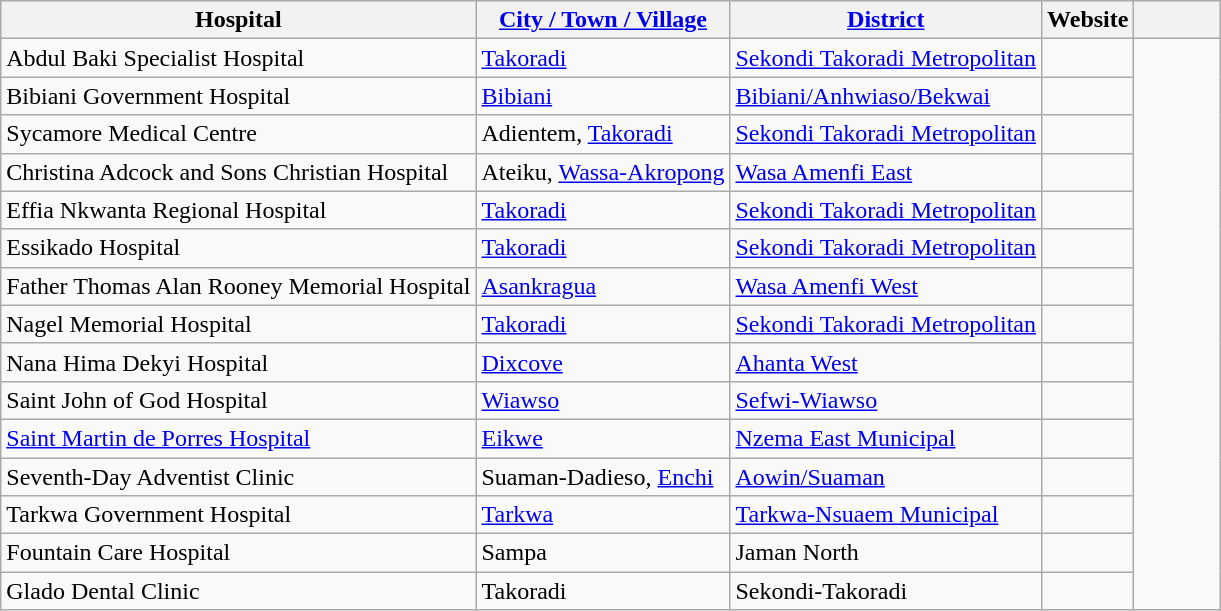<table class="wikitable sortable">
<tr>
<th>Hospital</th>
<th><a href='#'>City / Town / Village</a></th>
<th><a href='#'>District</a></th>
<th>Website</th>
<th width="50"></th>
</tr>
<tr>
<td>Abdul Baki Specialist Hospital</td>
<td><a href='#'>Takoradi</a></td>
<td><a href='#'>Sekondi Takoradi Metropolitan</a></td>
<td></td>
<td rowspan="15"></td>
</tr>
<tr>
<td>Bibiani Government Hospital</td>
<td><a href='#'>Bibiani</a></td>
<td><a href='#'>Bibiani/Anhwiaso/Bekwai</a></td>
<td></td>
</tr>
<tr>
<td>Sycamore Medical Centre</td>
<td>Adientem, <a href='#'>Takoradi</a></td>
<td><a href='#'>Sekondi Takoradi Metropolitan</a></td>
<td></td>
</tr>
<tr>
<td>Christina Adcock and Sons Christian Hospital</td>
<td>Ateiku, <a href='#'>Wassa-Akropong</a></td>
<td><a href='#'>Wasa Amenfi East</a></td>
<td></td>
</tr>
<tr>
<td>Effia Nkwanta Regional Hospital</td>
<td><a href='#'>Takoradi</a></td>
<td><a href='#'>Sekondi Takoradi Metropolitan</a></td>
<td></td>
</tr>
<tr>
<td>Essikado Hospital</td>
<td><a href='#'>Takoradi</a></td>
<td><a href='#'>Sekondi Takoradi Metropolitan</a></td>
<td></td>
</tr>
<tr>
<td>Father Thomas Alan Rooney Memorial Hospital</td>
<td><a href='#'>Asankragua</a></td>
<td><a href='#'>Wasa Amenfi West</a></td>
</tr>
<tr>
<td>Nagel Memorial Hospital</td>
<td><a href='#'>Takoradi</a></td>
<td><a href='#'>Sekondi Takoradi Metropolitan</a></td>
<td></td>
</tr>
<tr>
<td>Nana Hima Dekyi Hospital</td>
<td><a href='#'>Dixcove</a></td>
<td><a href='#'>Ahanta West</a></td>
<td></td>
</tr>
<tr>
<td>Saint John of God Hospital</td>
<td><a href='#'>Wiawso</a></td>
<td><a href='#'>Sefwi-Wiawso</a></td>
<td></td>
</tr>
<tr>
<td><a href='#'>Saint Martin de Porres Hospital</a></td>
<td><a href='#'>Eikwe</a></td>
<td><a href='#'>Nzema East Municipal</a></td>
<td></td>
</tr>
<tr>
<td>Seventh-Day Adventist Clinic</td>
<td>Suaman-Dadieso, <a href='#'>Enchi</a></td>
<td><a href='#'>Aowin/Suaman</a></td>
<td></td>
</tr>
<tr>
<td>Tarkwa Government Hospital</td>
<td><a href='#'>Tarkwa</a></td>
<td><a href='#'>Tarkwa-Nsuaem Municipal</a></td>
</tr>
<tr>
<td>Fountain Care Hospital</td>
<td>Sampa</td>
<td>Jaman North</td>
<td></td>
</tr>
<tr>
<td>Glado Dental Clinic</td>
<td>Takoradi</td>
<td>Sekondi-Takoradi</td>
<td></td>
</tr>
</table>
